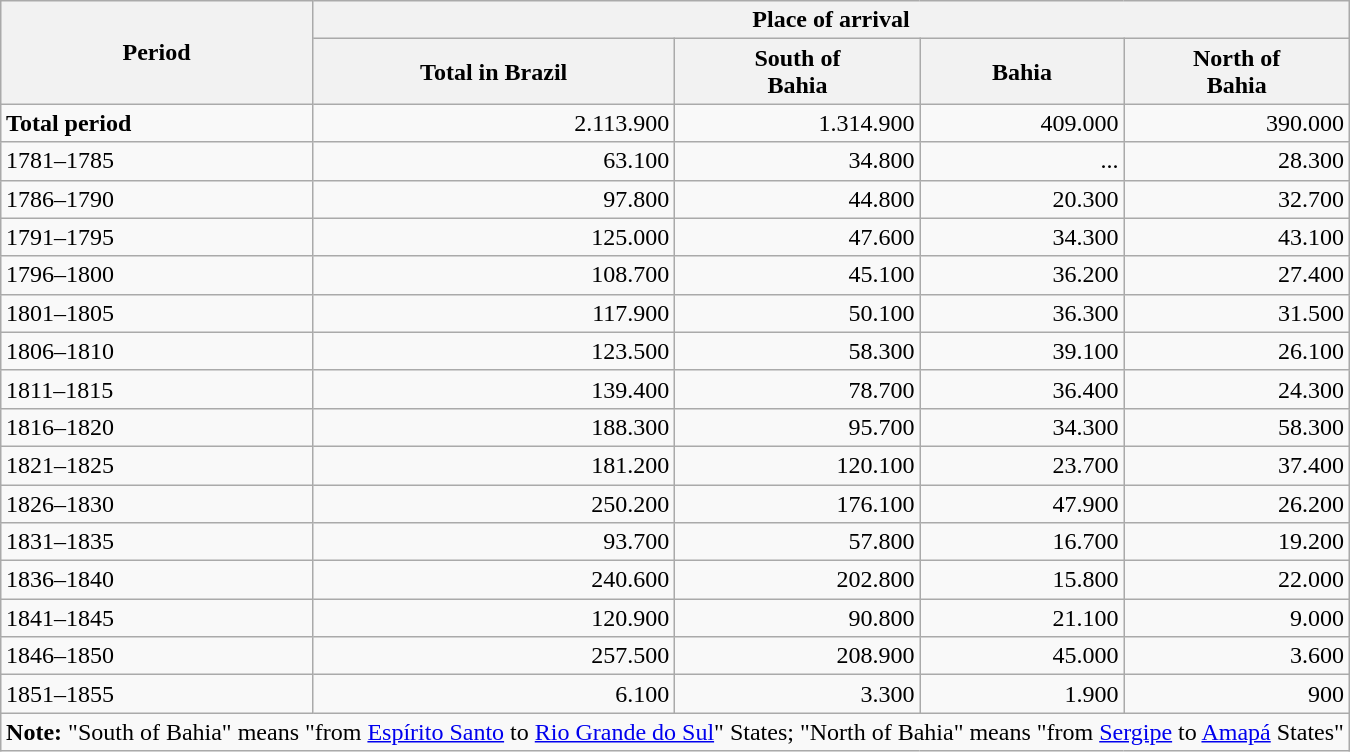<table class="wikitable" style="margin: 0 auto; text-align: right;">
<tr style="text-align: center">
<th rowspan="2" scope="col">Period</th>
<th scope="colgroup" colspan="4">Place of arrival</th>
</tr>
<tr style="text-align: center">
<th scope="col">Total in Brazil</th>
<th scope="col">South of <br>Bahia</th>
<th scope="col">Bahia</th>
<th scope="col">North of <br>Bahia</th>
</tr>
<tr>
<td style="text-align:left;"><strong>Total period</strong></td>
<td>2.113.900</td>
<td>1.314.900</td>
<td>409.000</td>
<td>390.000</td>
</tr>
<tr>
<td style="text-align:left;">1781–1785</td>
<td>63.100</td>
<td>34.800</td>
<td>...</td>
<td>28.300</td>
</tr>
<tr>
<td style="text-align:left;">1786–1790</td>
<td>97.800</td>
<td>44.800</td>
<td>20.300</td>
<td>32.700</td>
</tr>
<tr>
<td style="text-align:left;">1791–1795</td>
<td>125.000</td>
<td>47.600</td>
<td>34.300</td>
<td>43.100</td>
</tr>
<tr>
<td style="text-align:left;">1796–1800</td>
<td>108.700</td>
<td>45.100</td>
<td>36.200</td>
<td>27.400</td>
</tr>
<tr>
<td style="text-align:left;">1801–1805</td>
<td>117.900</td>
<td>50.100</td>
<td>36.300</td>
<td>31.500</td>
</tr>
<tr>
<td style="text-align:left;">1806–1810</td>
<td>123.500</td>
<td>58.300</td>
<td>39.100</td>
<td>26.100</td>
</tr>
<tr>
<td style="text-align:left;">1811–1815</td>
<td>139.400</td>
<td>78.700</td>
<td>36.400</td>
<td>24.300</td>
</tr>
<tr>
<td style="text-align:left;">1816–1820</td>
<td>188.300</td>
<td>95.700</td>
<td>34.300</td>
<td>58.300</td>
</tr>
<tr>
<td style="text-align:left;">1821–1825</td>
<td>181.200</td>
<td>120.100</td>
<td>23.700</td>
<td>37.400</td>
</tr>
<tr>
<td style="text-align:left;">1826–1830</td>
<td>250.200</td>
<td>176.100</td>
<td>47.900</td>
<td>26.200</td>
</tr>
<tr>
<td style="text-align:left;">1831–1835</td>
<td>93.700</td>
<td>57.800</td>
<td>16.700</td>
<td>19.200</td>
</tr>
<tr>
<td style="text-align:left;">1836–1840</td>
<td>240.600</td>
<td>202.800</td>
<td>15.800</td>
<td>22.000</td>
</tr>
<tr>
<td style="text-align:left;">1841–1845</td>
<td>120.900</td>
<td>90.800</td>
<td>21.100</td>
<td>9.000</td>
</tr>
<tr>
<td style="text-align:left;">1846–1850</td>
<td>257.500</td>
<td>208.900</td>
<td>45.000</td>
<td>3.600</td>
</tr>
<tr>
<td style="text-align:left;">1851–1855</td>
<td>6.100</td>
<td>3.300</td>
<td>1.900</td>
<td>900</td>
</tr>
<tr>
<td style="text-align: left" colspan="5"><strong>Note:</strong> "South of Bahia" means "from <a href='#'>Espírito Santo</a> to <a href='#'>Rio Grande do Sul</a>" States; "North of Bahia" means "from <a href='#'>Sergipe</a> to <a href='#'>Amapá</a> States"</td>
</tr>
</table>
